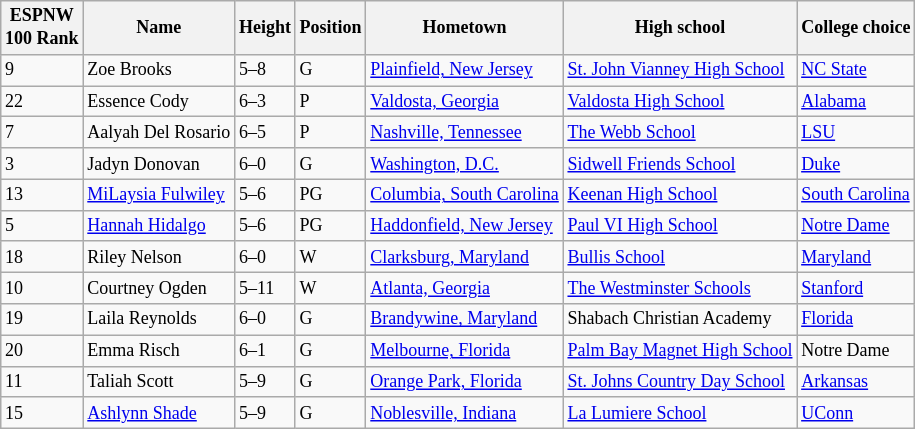<table class="wikitable sortable" style="font-size: 75%" style="width: 80%">
<tr>
<th>ESPNW<br>100 Rank</th>
<th>Name</th>
<th>Height</th>
<th>Position</th>
<th>Hometown</th>
<th>High school</th>
<th>College choice</th>
</tr>
<tr>
<td>9</td>
<td>Zoe Brooks</td>
<td>5–8</td>
<td>G</td>
<td><a href='#'>Plainfield, New Jersey</a></td>
<td><a href='#'>St. John Vianney High School</a></td>
<td><a href='#'>NC State</a></td>
</tr>
<tr>
<td>22</td>
<td>Essence Cody</td>
<td>6–3</td>
<td>P</td>
<td><a href='#'>Valdosta, Georgia</a></td>
<td><a href='#'>Valdosta High School</a></td>
<td><a href='#'>Alabama</a></td>
</tr>
<tr>
<td>7</td>
<td>Aalyah Del Rosario</td>
<td>6–5</td>
<td>P</td>
<td><a href='#'>Nashville, Tennessee</a></td>
<td><a href='#'>The Webb School</a></td>
<td><a href='#'>LSU</a></td>
</tr>
<tr>
<td>3</td>
<td>Jadyn Donovan</td>
<td>6–0</td>
<td>G</td>
<td><a href='#'>Washington, D.C.</a></td>
<td><a href='#'>Sidwell Friends School</a></td>
<td><a href='#'>Duke</a></td>
</tr>
<tr>
<td>13</td>
<td><a href='#'>MiLaysia Fulwiley</a></td>
<td>5–6</td>
<td>PG</td>
<td><a href='#'>Columbia, South Carolina</a></td>
<td><a href='#'>Keenan High School</a></td>
<td><a href='#'>South Carolina</a></td>
</tr>
<tr>
<td>5</td>
<td><a href='#'>Hannah Hidalgo</a></td>
<td>5–6</td>
<td>PG</td>
<td><a href='#'>Haddonfield, New Jersey</a></td>
<td><a href='#'>Paul VI High School</a></td>
<td><a href='#'>Notre Dame</a></td>
</tr>
<tr>
<td>18</td>
<td>Riley Nelson</td>
<td>6–0</td>
<td>W</td>
<td><a href='#'>Clarksburg, Maryland</a></td>
<td><a href='#'>Bullis School</a></td>
<td><a href='#'>Maryland</a></td>
</tr>
<tr>
<td>10</td>
<td>Courtney Ogden</td>
<td>5–11</td>
<td>W</td>
<td><a href='#'>Atlanta, Georgia</a></td>
<td><a href='#'>The Westminster Schools</a></td>
<td><a href='#'>Stanford</a></td>
</tr>
<tr>
<td>19</td>
<td>Laila Reynolds</td>
<td>6–0</td>
<td>G</td>
<td><a href='#'>Brandywine, Maryland</a></td>
<td>Shabach Christian Academy</td>
<td><a href='#'>Florida</a></td>
</tr>
<tr>
<td>20</td>
<td>Emma Risch</td>
<td>6–1</td>
<td>G</td>
<td><a href='#'>Melbourne, Florida</a></td>
<td><a href='#'>Palm Bay Magnet High School</a></td>
<td>Notre Dame</td>
</tr>
<tr>
<td>11</td>
<td>Taliah Scott</td>
<td>5–9</td>
<td>G</td>
<td><a href='#'>Orange Park, Florida</a></td>
<td><a href='#'>St. Johns Country Day School</a></td>
<td><a href='#'>Arkansas</a></td>
</tr>
<tr>
<td>15</td>
<td><a href='#'>Ashlynn Shade</a></td>
<td>5–9</td>
<td>G</td>
<td><a href='#'>Noblesville, Indiana</a></td>
<td><a href='#'>La Lumiere School</a></td>
<td><a href='#'>UConn</a></td>
</tr>
</table>
